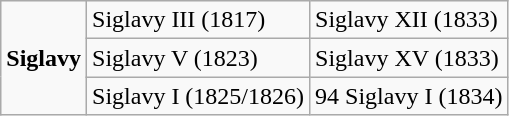<table class="wikitable">
<tr>
<td rowspan="3"><strong>Siglavy</strong></td>
<td>Siglavy III (1817)</td>
<td>Siglavy XII (1833)</td>
</tr>
<tr>
<td>Siglavy V (1823)</td>
<td>Siglavy XV (1833)</td>
</tr>
<tr>
<td>Siglavy I (1825/1826)</td>
<td>94 Siglavy I (1834)</td>
</tr>
</table>
